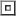<table>
<tr>
<td><br><table border=1>
<tr>
<td></td>
</tr>
</table>
</td>
</tr>
<tr>
</tr>
</table>
